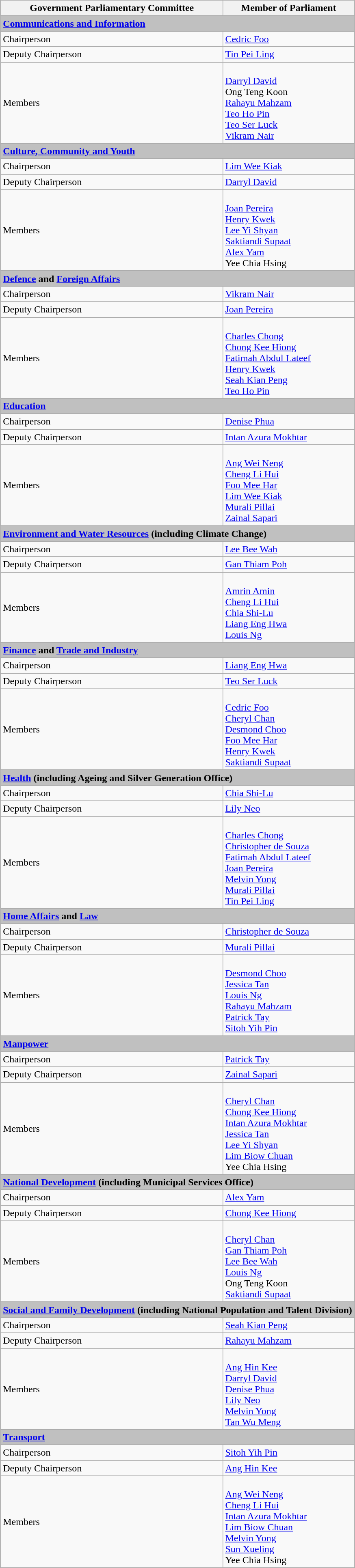<table class="wikitable" style="margin: 1em auto 1em auto">
<tr>
<th>Government Parliamentary Committee</th>
<th>Member of Parliament</th>
</tr>
<tr>
<td colspan="2" style="background:silver;"><strong><a href='#'>Communications and Information</a></strong></td>
</tr>
<tr>
<td>Chairperson</td>
<td><a href='#'>Cedric Foo</a></td>
</tr>
<tr>
<td>Deputy Chairperson</td>
<td><a href='#'>Tin Pei Ling</a></td>
</tr>
<tr>
<td>Members</td>
<td><br><a href='#'>Darryl David</a> <br>
Ong Teng Koon <br>
<a href='#'>Rahayu Mahzam</a> <br>
<a href='#'>Teo Ho Pin</a> <br>
<a href='#'>Teo Ser Luck</a> <br>
<a href='#'>Vikram Nair</a></td>
</tr>
<tr>
<td colspan="2" style="background:silver;"><strong><a href='#'>Culture, Community and Youth</a></strong></td>
</tr>
<tr>
<td>Chairperson</td>
<td><a href='#'>Lim Wee Kiak</a></td>
</tr>
<tr>
<td>Deputy Chairperson</td>
<td><a href='#'>Darryl David</a></td>
</tr>
<tr>
<td>Members</td>
<td><br><a href='#'>Joan Pereira</a> <br>
<a href='#'>Henry Kwek</a> <br>
<a href='#'>Lee Yi Shyan</a> <br>
<a href='#'>Saktiandi Supaat</a> <br>
<a href='#'>Alex Yam</a> <br>
Yee Chia Hsing</td>
</tr>
<tr>
<td colspan="2" style="background:silver;"><strong><a href='#'>Defence</a> and <a href='#'>Foreign Affairs</a></strong></td>
</tr>
<tr>
<td>Chairperson</td>
<td><a href='#'>Vikram Nair</a></td>
</tr>
<tr>
<td>Deputy Chairperson</td>
<td><a href='#'>Joan Pereira</a></td>
</tr>
<tr>
<td>Members</td>
<td><br><a href='#'>Charles Chong</a> <br>
<a href='#'>Chong Kee Hiong</a> <br>
<a href='#'>Fatimah Abdul Lateef</a> <br>
<a href='#'>Henry Kwek</a> <br>
<a href='#'>Seah Kian Peng</a> <br>
<a href='#'>Teo Ho Pin</a></td>
</tr>
<tr>
<td colspan="2" style="background:silver;"><strong><a href='#'>Education</a></strong></td>
</tr>
<tr>
<td>Chairperson</td>
<td><a href='#'>Denise Phua</a></td>
</tr>
<tr>
<td>Deputy Chairperson</td>
<td><a href='#'>Intan Azura Mokhtar</a></td>
</tr>
<tr>
<td>Members</td>
<td><br><a href='#'>Ang Wei Neng</a> <br>
<a href='#'>Cheng Li Hui</a> <br>
<a href='#'>Foo Mee Har</a> <br>
<a href='#'>Lim Wee Kiak</a> <br>
<a href='#'>Murali Pillai</a> <br>
<a href='#'>Zainal Sapari</a></td>
</tr>
<tr>
<td colspan="2" style="background:silver;"><strong><a href='#'>Environment and Water Resources</a> (including Climate Change)</strong></td>
</tr>
<tr>
<td>Chairperson</td>
<td><a href='#'>Lee Bee Wah</a></td>
</tr>
<tr>
<td>Deputy Chairperson</td>
<td><a href='#'>Gan Thiam Poh</a></td>
</tr>
<tr>
<td>Members</td>
<td><br><a href='#'>Amrin Amin</a> <br>
<a href='#'>Cheng Li Hui</a> <br>
<a href='#'>Chia Shi-Lu</a> <br>
<a href='#'>Liang Eng Hwa</a> <br>
<a href='#'>Louis Ng</a></td>
</tr>
<tr>
<td colspan="2" style="background:silver;"><strong><a href='#'>Finance</a> and <a href='#'>Trade and Industry</a></strong></td>
</tr>
<tr>
<td>Chairperson</td>
<td><a href='#'>Liang Eng Hwa</a></td>
</tr>
<tr>
<td>Deputy Chairperson</td>
<td><a href='#'>Teo Ser Luck</a></td>
</tr>
<tr>
<td>Members</td>
<td><br><a href='#'>Cedric Foo</a> <br>
<a href='#'>Cheryl Chan</a> <br>
<a href='#'>Desmond Choo</a> <br>
<a href='#'>Foo Mee Har</a> <br>
<a href='#'>Henry Kwek</a> <br>
<a href='#'>Saktiandi Supaat</a></td>
</tr>
<tr>
<td colspan="2" style="background:silver;"><strong><a href='#'>Health</a> (including Ageing and Silver Generation Office)</strong></td>
</tr>
<tr>
<td>Chairperson</td>
<td><a href='#'>Chia Shi-Lu</a></td>
</tr>
<tr>
<td>Deputy Chairperson</td>
<td><a href='#'>Lily Neo</a></td>
</tr>
<tr>
<td>Members</td>
<td><br><a href='#'>Charles Chong</a> <br>
<a href='#'>Christopher de Souza</a> <br>
<a href='#'>Fatimah Abdul Lateef</a> <br>
<a href='#'>Joan Pereira</a> <br>
<a href='#'>Melvin Yong</a> <br>
<a href='#'>Murali Pillai</a> <br>
<a href='#'>Tin Pei Ling</a></td>
</tr>
<tr>
<td colspan="2" style="background:silver;"><strong><a href='#'>Home Affairs</a> and <a href='#'>Law</a></strong></td>
</tr>
<tr>
<td>Chairperson</td>
<td><a href='#'>Christopher de Souza</a></td>
</tr>
<tr>
<td>Deputy Chairperson</td>
<td><a href='#'>Murali Pillai</a></td>
</tr>
<tr>
<td>Members</td>
<td><br><a href='#'>Desmond Choo</a> <br>
<a href='#'>Jessica Tan</a> <br>
<a href='#'>Louis Ng</a> <br>
<a href='#'>Rahayu Mahzam</a> <br>
<a href='#'>Patrick Tay</a> <br>
<a href='#'>Sitoh Yih Pin</a></td>
</tr>
<tr>
<td colspan="2" style="background:silver;"><strong><a href='#'>Manpower</a></strong></td>
</tr>
<tr>
<td>Chairperson</td>
<td><a href='#'>Patrick Tay</a></td>
</tr>
<tr>
<td>Deputy Chairperson</td>
<td><a href='#'>Zainal Sapari</a></td>
</tr>
<tr>
<td>Members</td>
<td><br><a href='#'>Cheryl Chan</a> <br>
<a href='#'>Chong Kee Hiong</a> <br>
<a href='#'>Intan Azura Mokhtar</a> <br>
<a href='#'>Jessica Tan</a> <br>
<a href='#'>Lee Yi Shyan</a> <br>
<a href='#'>Lim Biow Chuan</a> <br>
Yee Chia Hsing</td>
</tr>
<tr>
<td colspan="2" style="background:silver;"><strong><a href='#'>National Development</a> (including Municipal Services Office)</strong></td>
</tr>
<tr>
<td>Chairperson</td>
<td><a href='#'>Alex Yam</a></td>
</tr>
<tr>
<td>Deputy Chairperson</td>
<td><a href='#'>Chong Kee Hiong</a></td>
</tr>
<tr>
<td>Members</td>
<td><br><a href='#'>Cheryl Chan</a> <br>
<a href='#'>Gan Thiam Poh</a> <br>
<a href='#'>Lee Bee Wah</a> <br>
<a href='#'>Louis Ng</a> <br>
Ong Teng Koon<br>
<a href='#'>Saktiandi Supaat</a></td>
</tr>
<tr>
<td colspan="2" style="background:silver;"><strong><a href='#'>Social and Family Development</a> (including National Population and Talent Division)</strong></td>
</tr>
<tr>
<td>Chairperson</td>
<td><a href='#'>Seah Kian Peng</a></td>
</tr>
<tr>
<td>Deputy Chairperson</td>
<td><a href='#'>Rahayu Mahzam</a></td>
</tr>
<tr>
<td>Members</td>
<td><br><a href='#'>Ang Hin Kee</a> <br>
<a href='#'>Darryl David</a> <br>
<a href='#'>Denise Phua</a> <br>
<a href='#'>Lily Neo</a> <br>
<a href='#'>Melvin Yong</a> <br>
<a href='#'>Tan Wu Meng</a></td>
</tr>
<tr>
<td colspan="2" style="background:silver;"><strong><a href='#'>Transport</a></strong></td>
</tr>
<tr>
<td>Chairperson</td>
<td><a href='#'>Sitoh Yih Pin</a></td>
</tr>
<tr>
<td>Deputy Chairperson</td>
<td><a href='#'>Ang Hin Kee</a></td>
</tr>
<tr>
<td>Members</td>
<td><br><a href='#'>Ang Wei Neng</a> <br>
<a href='#'>Cheng Li Hui</a> <br>
<a href='#'>Intan Azura Mokhtar</a> <br>
<a href='#'>Lim Biow Chuan</a> <br>
<a href='#'>Melvin Yong</a> <br>
<a href='#'>Sun Xueling</a> <br>
Yee Chia Hsing</td>
</tr>
<tr>
</tr>
</table>
